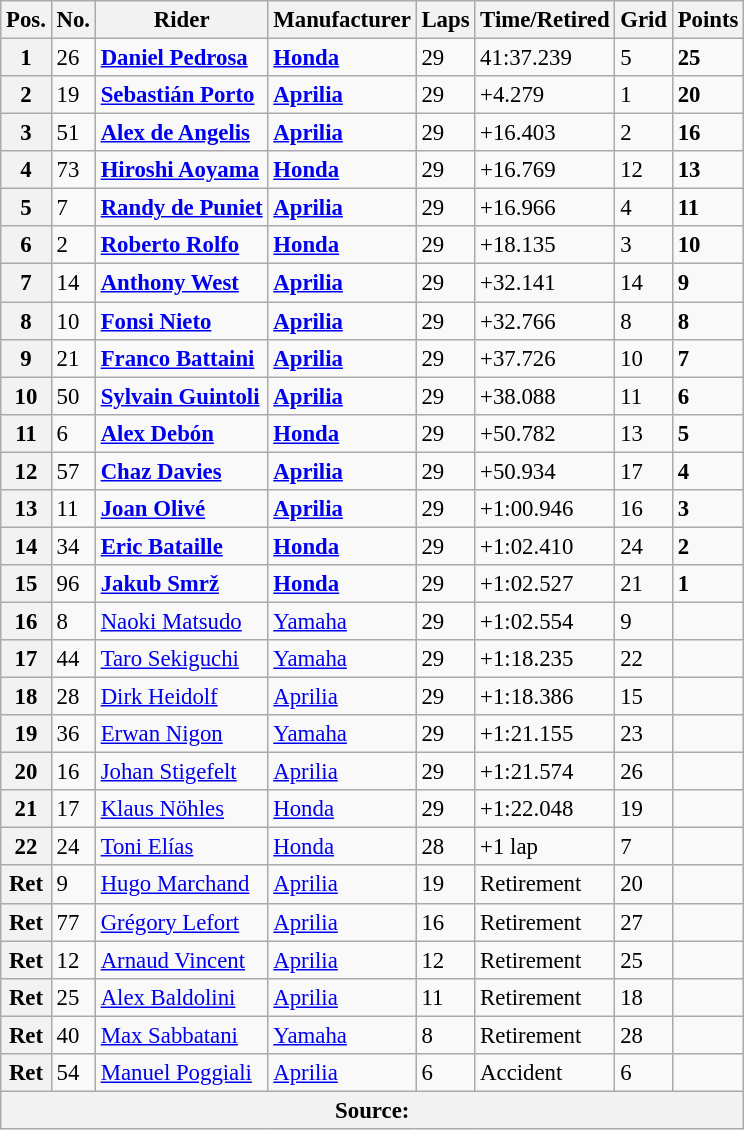<table class="wikitable" style="font-size: 95%;">
<tr>
<th>Pos.</th>
<th>No.</th>
<th>Rider</th>
<th>Manufacturer</th>
<th>Laps</th>
<th>Time/Retired</th>
<th>Grid</th>
<th>Points</th>
</tr>
<tr>
<th>1</th>
<td>26</td>
<td> <strong><a href='#'>Daniel Pedrosa</a></strong></td>
<td><strong><a href='#'>Honda</a></strong></td>
<td>29</td>
<td>41:37.239</td>
<td>5</td>
<td><strong>25</strong></td>
</tr>
<tr>
<th>2</th>
<td>19</td>
<td> <strong><a href='#'>Sebastián Porto</a></strong></td>
<td><strong><a href='#'>Aprilia</a></strong></td>
<td>29</td>
<td>+4.279</td>
<td>1</td>
<td><strong>20</strong></td>
</tr>
<tr>
<th>3</th>
<td>51</td>
<td> <strong><a href='#'>Alex de Angelis</a></strong></td>
<td><strong><a href='#'>Aprilia</a></strong></td>
<td>29</td>
<td>+16.403</td>
<td>2</td>
<td><strong>16</strong></td>
</tr>
<tr>
<th>4</th>
<td>73</td>
<td> <strong><a href='#'>Hiroshi Aoyama</a></strong></td>
<td><strong><a href='#'>Honda</a></strong></td>
<td>29</td>
<td>+16.769</td>
<td>12</td>
<td><strong>13</strong></td>
</tr>
<tr>
<th>5</th>
<td>7</td>
<td> <strong><a href='#'>Randy de Puniet</a></strong></td>
<td><strong><a href='#'>Aprilia</a></strong></td>
<td>29</td>
<td>+16.966</td>
<td>4</td>
<td><strong>11</strong></td>
</tr>
<tr>
<th>6</th>
<td>2</td>
<td> <strong><a href='#'>Roberto Rolfo</a></strong></td>
<td><strong><a href='#'>Honda</a></strong></td>
<td>29</td>
<td>+18.135</td>
<td>3</td>
<td><strong>10</strong></td>
</tr>
<tr>
<th>7</th>
<td>14</td>
<td> <strong><a href='#'>Anthony West</a></strong></td>
<td><strong><a href='#'>Aprilia</a></strong></td>
<td>29</td>
<td>+32.141</td>
<td>14</td>
<td><strong>9</strong></td>
</tr>
<tr>
<th>8</th>
<td>10</td>
<td> <strong><a href='#'>Fonsi Nieto</a></strong></td>
<td><strong><a href='#'>Aprilia</a></strong></td>
<td>29</td>
<td>+32.766</td>
<td>8</td>
<td><strong>8</strong></td>
</tr>
<tr>
<th>9</th>
<td>21</td>
<td> <strong><a href='#'>Franco Battaini</a></strong></td>
<td><strong><a href='#'>Aprilia</a></strong></td>
<td>29</td>
<td>+37.726</td>
<td>10</td>
<td><strong>7</strong></td>
</tr>
<tr>
<th>10</th>
<td>50</td>
<td> <strong><a href='#'>Sylvain Guintoli</a></strong></td>
<td><strong><a href='#'>Aprilia</a></strong></td>
<td>29</td>
<td>+38.088</td>
<td>11</td>
<td><strong>6</strong></td>
</tr>
<tr>
<th>11</th>
<td>6</td>
<td> <strong><a href='#'>Alex Debón</a></strong></td>
<td><strong><a href='#'>Honda</a></strong></td>
<td>29</td>
<td>+50.782</td>
<td>13</td>
<td><strong>5</strong></td>
</tr>
<tr>
<th>12</th>
<td>57</td>
<td> <strong><a href='#'>Chaz Davies</a></strong></td>
<td><strong><a href='#'>Aprilia</a></strong></td>
<td>29</td>
<td>+50.934</td>
<td>17</td>
<td><strong>4</strong></td>
</tr>
<tr>
<th>13</th>
<td>11</td>
<td> <strong><a href='#'>Joan Olivé</a></strong></td>
<td><strong><a href='#'>Aprilia</a></strong></td>
<td>29</td>
<td>+1:00.946</td>
<td>16</td>
<td><strong>3</strong></td>
</tr>
<tr>
<th>14</th>
<td>34</td>
<td> <strong><a href='#'>Eric Bataille</a></strong></td>
<td><strong><a href='#'>Honda</a></strong></td>
<td>29</td>
<td>+1:02.410</td>
<td>24</td>
<td><strong>2</strong></td>
</tr>
<tr>
<th>15</th>
<td>96</td>
<td> <strong><a href='#'>Jakub Smrž</a></strong></td>
<td><strong><a href='#'>Honda</a></strong></td>
<td>29</td>
<td>+1:02.527</td>
<td>21</td>
<td><strong>1</strong></td>
</tr>
<tr>
<th>16</th>
<td>8</td>
<td> <a href='#'>Naoki Matsudo</a></td>
<td><a href='#'>Yamaha</a></td>
<td>29</td>
<td>+1:02.554</td>
<td>9</td>
<td></td>
</tr>
<tr>
<th>17</th>
<td>44</td>
<td> <a href='#'>Taro Sekiguchi</a></td>
<td><a href='#'>Yamaha</a></td>
<td>29</td>
<td>+1:18.235</td>
<td>22</td>
<td></td>
</tr>
<tr>
<th>18</th>
<td>28</td>
<td> <a href='#'>Dirk Heidolf</a></td>
<td><a href='#'>Aprilia</a></td>
<td>29</td>
<td>+1:18.386</td>
<td>15</td>
<td></td>
</tr>
<tr>
<th>19</th>
<td>36</td>
<td> <a href='#'>Erwan Nigon</a></td>
<td><a href='#'>Yamaha</a></td>
<td>29</td>
<td>+1:21.155</td>
<td>23</td>
<td></td>
</tr>
<tr>
<th>20</th>
<td>16</td>
<td> <a href='#'>Johan Stigefelt</a></td>
<td><a href='#'>Aprilia</a></td>
<td>29</td>
<td>+1:21.574</td>
<td>26</td>
<td></td>
</tr>
<tr>
<th>21</th>
<td>17</td>
<td> <a href='#'>Klaus Nöhles</a></td>
<td><a href='#'>Honda</a></td>
<td>29</td>
<td>+1:22.048</td>
<td>19</td>
<td></td>
</tr>
<tr>
<th>22</th>
<td>24</td>
<td> <a href='#'>Toni Elías</a></td>
<td><a href='#'>Honda</a></td>
<td>28</td>
<td>+1 lap</td>
<td>7</td>
<td></td>
</tr>
<tr>
<th>Ret</th>
<td>9</td>
<td> <a href='#'>Hugo Marchand</a></td>
<td><a href='#'>Aprilia</a></td>
<td>19</td>
<td>Retirement</td>
<td>20</td>
<td></td>
</tr>
<tr>
<th>Ret</th>
<td>77</td>
<td> <a href='#'>Grégory Lefort</a></td>
<td><a href='#'>Aprilia</a></td>
<td>16</td>
<td>Retirement</td>
<td>27</td>
<td></td>
</tr>
<tr>
<th>Ret</th>
<td>12</td>
<td> <a href='#'>Arnaud Vincent</a></td>
<td><a href='#'>Aprilia</a></td>
<td>12</td>
<td>Retirement</td>
<td>25</td>
<td></td>
</tr>
<tr>
<th>Ret</th>
<td>25</td>
<td> <a href='#'>Alex Baldolini</a></td>
<td><a href='#'>Aprilia</a></td>
<td>11</td>
<td>Retirement</td>
<td>18</td>
<td></td>
</tr>
<tr>
<th>Ret</th>
<td>40</td>
<td> <a href='#'>Max Sabbatani</a></td>
<td><a href='#'>Yamaha</a></td>
<td>8</td>
<td>Retirement</td>
<td>28</td>
<td></td>
</tr>
<tr>
<th>Ret</th>
<td>54</td>
<td> <a href='#'>Manuel Poggiali</a></td>
<td><a href='#'>Aprilia</a></td>
<td>6</td>
<td>Accident</td>
<td>6</td>
<td></td>
</tr>
<tr>
<th colspan=8>Source: </th>
</tr>
</table>
